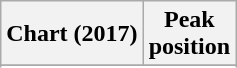<table class="wikitable sortable plainrowheaders" style="text-align:center">
<tr>
<th>Chart (2017)</th>
<th>Peak<br>position</th>
</tr>
<tr>
</tr>
<tr>
</tr>
<tr>
</tr>
<tr>
</tr>
</table>
